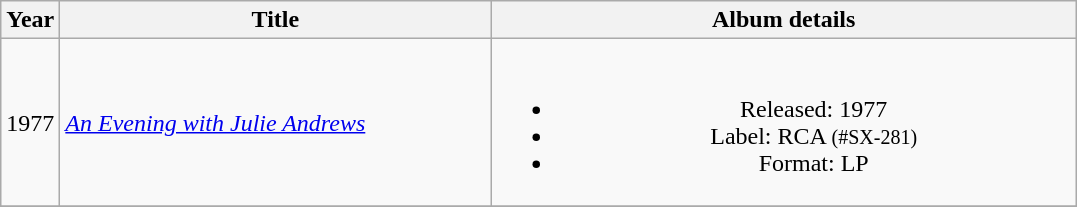<table class="wikitable" style="text-align:center;">
<tr>
<th rowspan="1" style="width:30px;">Year</th>
<th rowspan="1" style="width:280px;">Title</th>
<th rowspan="1" style="width:383px;">Album details</th>
</tr>
<tr>
<td>1977</td>
<td align="left"><em><a href='#'>An Evening with Julie Andrews</a></em></td>
<td><br><ul><li>Released: 1977</li><li>Label: RCA <small>(#SX-281)</small></li><li>Format: LP</li></ul></td>
</tr>
<tr>
</tr>
</table>
